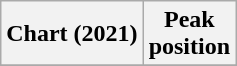<table class="wikitable plainrowheaders" style="text-align:center">
<tr>
<th scope="col">Chart (2021)</th>
<th scope="col">Peak<br>position</th>
</tr>
<tr>
</tr>
</table>
